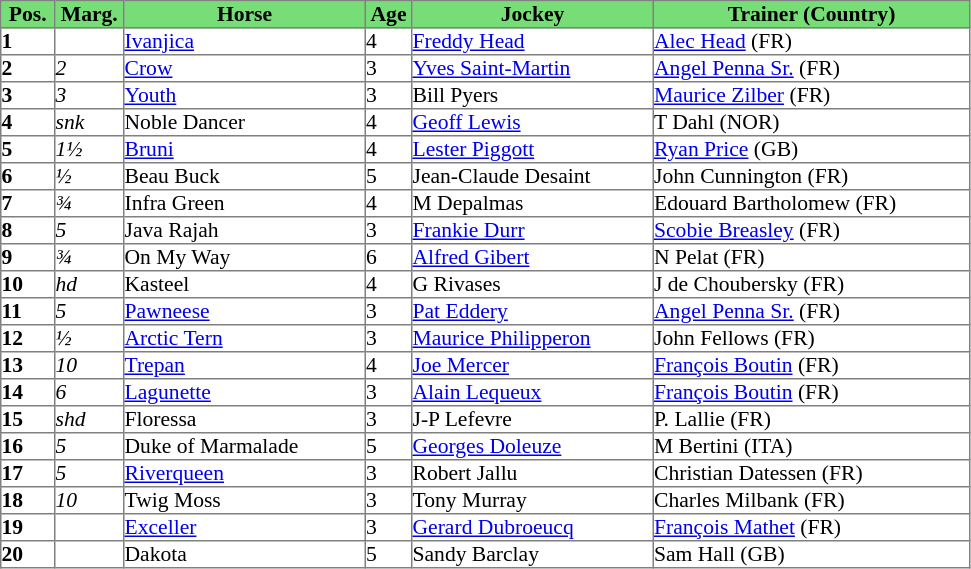<table class = "sortable" | border="1" cellpadding="0" style="border-collapse: collapse; font-size:90%">
<tr style="background:#7d7; text-align:center;">
<th style="width:35px;"><strong>Pos.</strong></th>
<th style="width:45px;"><strong>Marg.</strong></th>
<th style="width:160px;"><strong>Horse</strong></th>
<th style="width:30px;"><strong>Age</strong></th>
<th style="width:160px;"><strong>Jockey</strong></th>
<th style="width:210px;"><strong>Trainer (Country)</strong></th>
</tr>
<tr>
<td><strong>1</strong></td>
<td></td>
<td><a href='#'>Ivanjica</a></td>
<td>4</td>
<td><a href='#'>Freddy Head</a></td>
<td><a href='#'>Alec Head</a> (FR)</td>
</tr>
<tr>
<td><strong>2</strong></td>
<td><em>2</em></td>
<td><a href='#'>Crow</a></td>
<td>3</td>
<td><a href='#'>Yves Saint-Martin</a></td>
<td><a href='#'>Angel Penna Sr.</a> (FR)</td>
</tr>
<tr>
<td><strong>3</strong></td>
<td><em>3</em></td>
<td><a href='#'>Youth</a></td>
<td>3</td>
<td>Bill Pyers</td>
<td><a href='#'>Maurice Zilber</a> (FR)</td>
</tr>
<tr>
<td><strong>4</strong></td>
<td><em>snk</em></td>
<td>Noble Dancer</td>
<td>4</td>
<td><a href='#'>Geoff Lewis</a></td>
<td>T Dahl (NOR)</td>
</tr>
<tr>
<td><strong>5</strong></td>
<td><em>1½</em></td>
<td><a href='#'>Bruni</a></td>
<td>4</td>
<td><a href='#'>Lester Piggott</a></td>
<td><a href='#'>Ryan Price</a> (GB)</td>
</tr>
<tr>
<td><strong>6</strong></td>
<td><em>½</em></td>
<td>Beau Buck</td>
<td>5</td>
<td>Jean-Claude Desaint</td>
<td>John Cunnington (FR)</td>
</tr>
<tr>
<td><strong>7</strong></td>
<td><em>¾</em></td>
<td>Infra Green</td>
<td>4</td>
<td>M Depalmas</td>
<td>Edouard Bartholomew (FR)</td>
</tr>
<tr>
<td><strong>8</strong></td>
<td><em>5</em></td>
<td>Java Rajah</td>
<td>3</td>
<td><a href='#'>Frankie Durr</a></td>
<td><a href='#'>Scobie Breasley</a> (FR)</td>
</tr>
<tr>
<td><strong>9</strong></td>
<td><em>¾</em></td>
<td>On My Way</td>
<td>6</td>
<td><a href='#'>Alfred Gibert</a></td>
<td>N Pelat (FR)</td>
</tr>
<tr>
<td><strong>10</strong></td>
<td><em>hd</em></td>
<td>Kasteel</td>
<td>4</td>
<td>G Rivases</td>
<td>J de Choubersky (FR)</td>
</tr>
<tr>
<td><strong>11</strong></td>
<td><em>5</em></td>
<td><a href='#'>Pawneese</a></td>
<td>3</td>
<td><a href='#'>Pat Eddery</a></td>
<td><a href='#'>Angel Penna Sr.</a> (FR)</td>
</tr>
<tr>
<td><strong>12</strong></td>
<td><em>½</em></td>
<td><a href='#'>Arctic Tern</a></td>
<td>3</td>
<td><a href='#'>Maurice Philipperon</a></td>
<td>John Fellows (FR)</td>
</tr>
<tr>
<td><strong>13</strong></td>
<td><em>10</em></td>
<td><a href='#'>Trepan</a></td>
<td>4</td>
<td><a href='#'>Joe Mercer</a></td>
<td><a href='#'>François Boutin</a> (FR)</td>
</tr>
<tr>
<td><strong>14</strong></td>
<td><em>6</em></td>
<td><a href='#'>Lagunette</a></td>
<td>3</td>
<td><a href='#'>Alain Lequeux</a></td>
<td><a href='#'>François Boutin</a> (FR)</td>
</tr>
<tr>
<td><strong>15</strong></td>
<td><em>shd</em></td>
<td>Floressa</td>
<td>3</td>
<td>J-P Lefevre</td>
<td>P. Lallie (FR)</td>
</tr>
<tr>
<td><strong>16</strong></td>
<td><em>5</em></td>
<td>Duke of Marmalade</td>
<td>5</td>
<td><a href='#'>Georges Doleuze</a></td>
<td>M Bertini (ITA)</td>
</tr>
<tr>
<td><strong>17</strong></td>
<td><em>5</em></td>
<td><a href='#'>Riverqueen</a></td>
<td>3</td>
<td>Robert Jallu</td>
<td>Christian Datessen (FR)</td>
</tr>
<tr>
<td><strong>18</strong></td>
<td><em>10</em></td>
<td>Twig Moss</td>
<td>3</td>
<td>Tony Murray</td>
<td>Charles Milbank (FR)</td>
</tr>
<tr>
<td><strong>19</strong></td>
<td></td>
<td><a href='#'>Exceller</a></td>
<td>3</td>
<td><a href='#'>Gerard Dubroeucq</a></td>
<td><a href='#'>François Mathet</a> (FR)</td>
</tr>
<tr>
<td><strong>20</strong></td>
<td></td>
<td>Dakota</td>
<td>5</td>
<td>Sandy Barclay</td>
<td>Sam Hall (GB)</td>
</tr>
</table>
